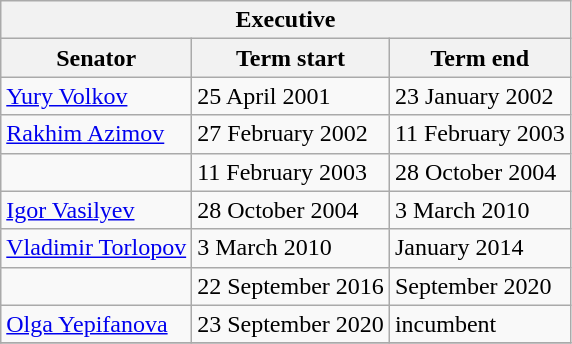<table class="wikitable sortable">
<tr>
<th colspan=3>Executive</th>
</tr>
<tr>
<th>Senator</th>
<th>Term start</th>
<th>Term end</th>
</tr>
<tr>
<td><a href='#'>Yury Volkov</a></td>
<td>25 April 2001</td>
<td>23 January 2002</td>
</tr>
<tr>
<td><a href='#'>Rakhim Azimov</a></td>
<td>27 February 2002</td>
<td>11 February 2003</td>
</tr>
<tr>
<td></td>
<td>11 February 2003</td>
<td>28 October 2004</td>
</tr>
<tr>
<td><a href='#'>Igor Vasilyev</a></td>
<td>28 October 2004</td>
<td>3 March 2010</td>
</tr>
<tr>
<td><a href='#'>Vladimir Torlopov</a></td>
<td>3 March 2010</td>
<td>January 2014</td>
</tr>
<tr>
<td></td>
<td>22 September 2016</td>
<td>September 2020</td>
</tr>
<tr>
<td><a href='#'>Olga Yepifanova</a></td>
<td>23 September 2020</td>
<td>incumbent</td>
</tr>
<tr>
</tr>
</table>
